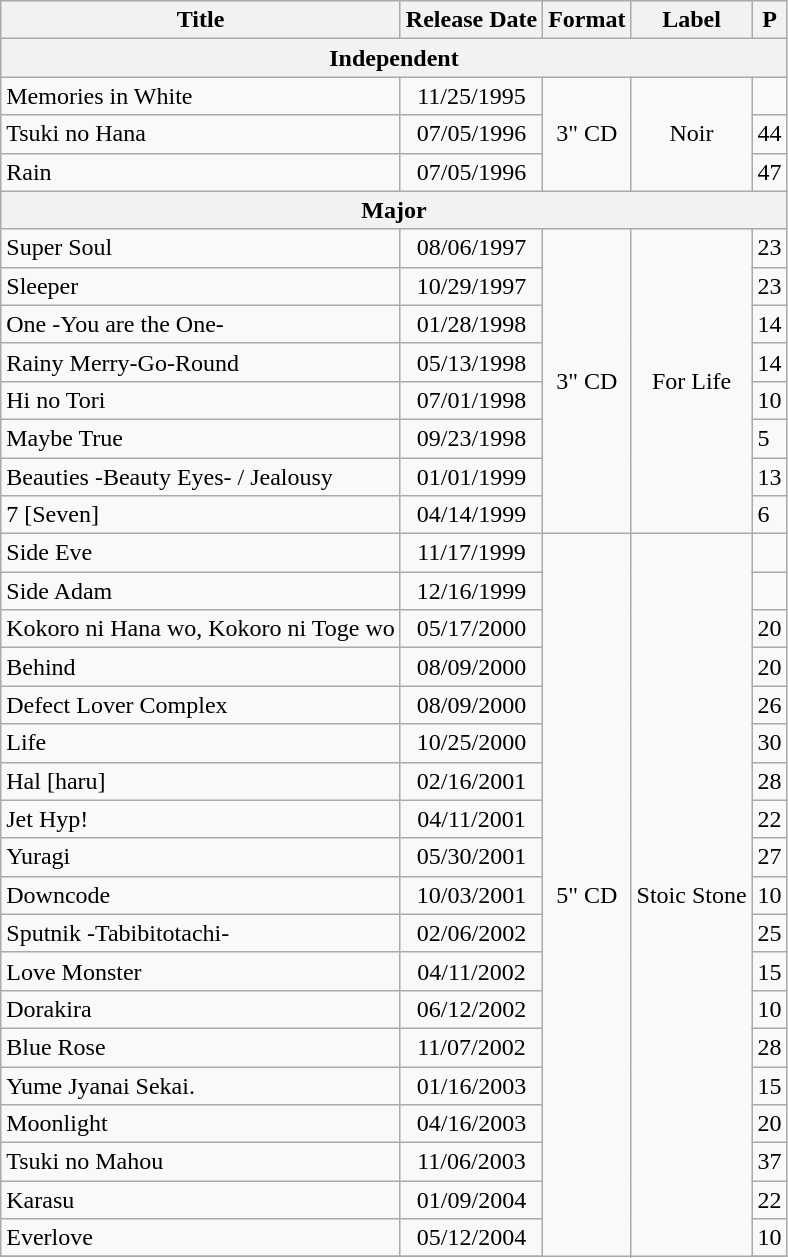<table class="wikitable">
<tr>
<th>Title</th>
<th>Release Date</th>
<th>Format</th>
<th>Label</th>
<th>P</th>
</tr>
<tr>
<th colspan="5">Independent</th>
</tr>
<tr>
<td>Memories in White</td>
<td style="text-align:center">11/25/1995</td>
<td rowspan="3" style="text-align:center">3" CD</td>
<td rowspan="3" style="text-align:center">Noir</td>
</tr>
<tr>
<td>Tsuki no Hana</td>
<td style="text-align:center">07/05/1996</td>
<td>44</td>
</tr>
<tr>
<td>Rain</td>
<td style="text-align:center">07/05/1996</td>
<td>47</td>
</tr>
<tr>
<th colspan="5">Major</th>
</tr>
<tr>
<td>Super Soul</td>
<td style="text-align:center">08/06/1997</td>
<td rowspan="8" style="text-align:center">3" CD</td>
<td rowspan="8" style="text-align:center">For Life</td>
<td>23</td>
</tr>
<tr>
<td>Sleeper</td>
<td style="text-align:center">10/29/1997</td>
<td>23</td>
</tr>
<tr>
<td>One -You are the One-</td>
<td style="text-align:center">01/28/1998</td>
<td>14</td>
</tr>
<tr>
<td>Rainy Merry-Go-Round</td>
<td style="text-align:center">05/13/1998</td>
<td>14</td>
</tr>
<tr>
<td>Hi no Tori</td>
<td style="text-align:center">07/01/1998</td>
<td>10</td>
</tr>
<tr>
<td>Maybe True</td>
<td style="text-align:center">09/23/1998</td>
<td>5</td>
</tr>
<tr>
<td>Beauties -Beauty Eyes- / Jealousy</td>
<td style="text-align:center">01/01/1999</td>
<td>13</td>
</tr>
<tr>
<td>7 [Seven]</td>
<td style="text-align:center">04/14/1999</td>
<td>6</td>
</tr>
<tr>
<td>Side Eve</td>
<td style="text-align:center">11/17/1999</td>
<td rowspan="20" style="text-align:center">5" CD</td>
<td rowspan="20" style="text-align:center">Stoic Stone</td>
</tr>
<tr>
<td>Side Adam</td>
<td style="text-align:center">12/16/1999</td>
<td></td>
</tr>
<tr>
<td>Kokoro ni Hana wo, Kokoro ni Toge wo</td>
<td style="text-align:center">05/17/2000</td>
<td>20</td>
</tr>
<tr>
<td>Behind</td>
<td style="text-align:center">08/09/2000</td>
<td>20</td>
</tr>
<tr>
<td>Defect Lover Complex</td>
<td style="text-align:center">08/09/2000</td>
<td>26</td>
</tr>
<tr>
<td>Life</td>
<td style="text-align:center">10/25/2000</td>
<td>30</td>
</tr>
<tr>
<td>Hal [haru]</td>
<td style="text-align:center">02/16/2001</td>
<td>28</td>
</tr>
<tr>
<td>Jet Hyp!</td>
<td style="text-align:center">04/11/2001</td>
<td>22</td>
</tr>
<tr>
<td>Yuragi</td>
<td style="text-align:center">05/30/2001</td>
<td>27</td>
</tr>
<tr>
<td>Downcode</td>
<td style="text-align:center">10/03/2001</td>
<td>10</td>
</tr>
<tr>
<td>Sputnik -Tabibitotachi-</td>
<td style="text-align:center">02/06/2002</td>
<td>25</td>
</tr>
<tr>
<td>Love Monster</td>
<td style="text-align:center">04/11/2002</td>
<td>15</td>
</tr>
<tr>
<td>Dorakira</td>
<td style="text-align:center">06/12/2002</td>
<td>10</td>
</tr>
<tr>
<td>Blue Rose</td>
<td style="text-align:center">11/07/2002</td>
<td>28</td>
</tr>
<tr>
<td>Yume Jyanai Sekai.</td>
<td style="text-align:center">01/16/2003</td>
<td>15</td>
</tr>
<tr>
<td>Moonlight</td>
<td style="text-align:center">04/16/2003</td>
<td>20</td>
</tr>
<tr>
<td>Tsuki no Mahou</td>
<td style="text-align:center">11/06/2003</td>
<td>37</td>
</tr>
<tr>
<td>Karasu</td>
<td style="text-align:center">01/09/2004</td>
<td>22</td>
</tr>
<tr>
<td>Everlove</td>
<td style="text-align:center">05/12/2004</td>
<td>10</td>
</tr>
<tr>
</tr>
</table>
